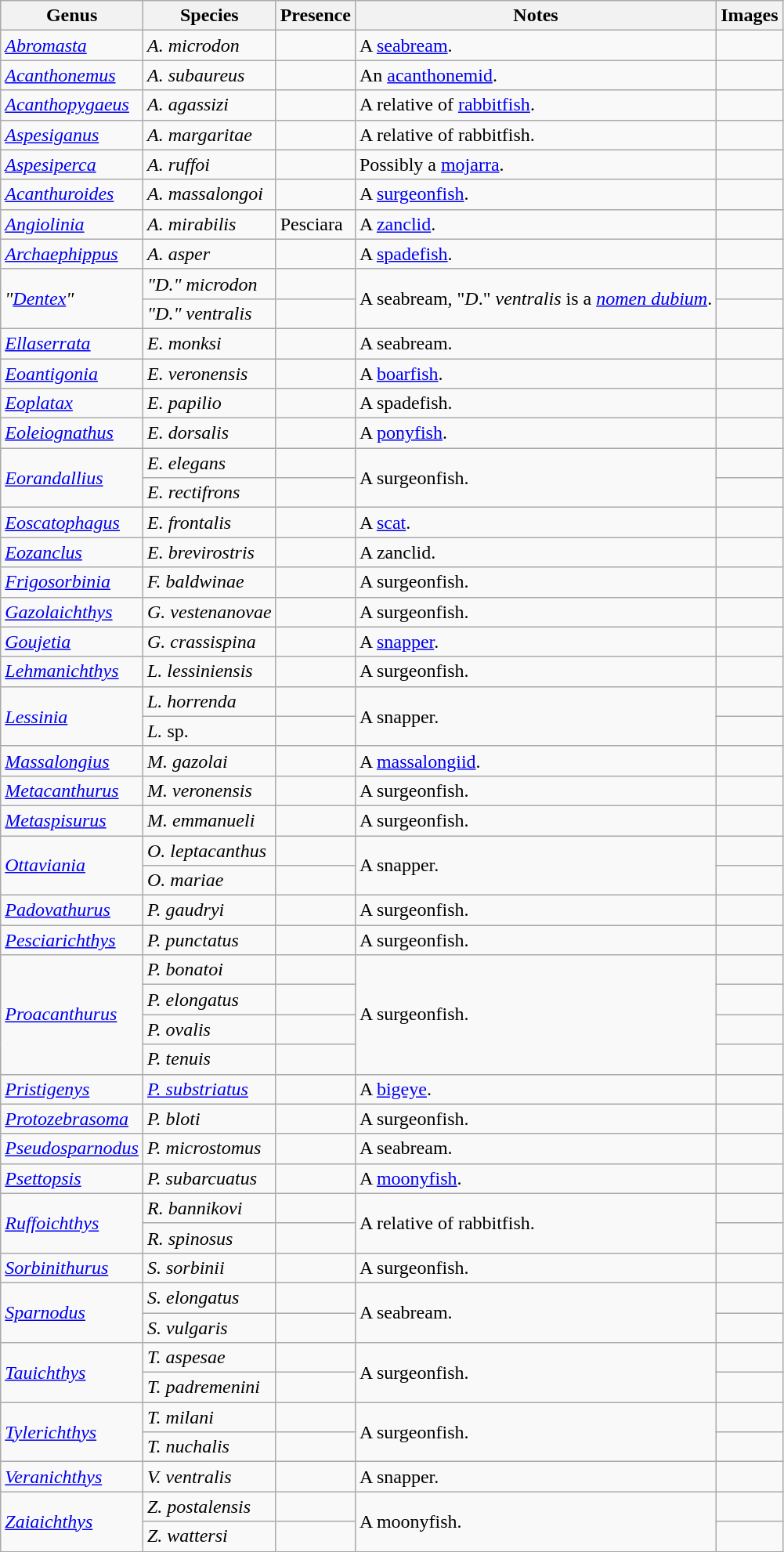<table class="wikitable" align="center">
<tr>
<th>Genus</th>
<th>Species</th>
<th>Presence</th>
<th>Notes</th>
<th>Images</th>
</tr>
<tr>
<td><em><a href='#'>Abromasta</a></em></td>
<td><em>A. microdon</em></td>
<td></td>
<td>A <a href='#'>seabream</a>.</td>
<td></td>
</tr>
<tr>
<td><em><a href='#'>Acanthonemus</a></em></td>
<td><em>A. subaureus</em></td>
<td></td>
<td>An <a href='#'>acanthonemid</a>.</td>
<td></td>
</tr>
<tr>
<td><em><a href='#'>Acanthopygaeus</a></em></td>
<td><em>A. agassizi</em></td>
<td></td>
<td>A relative of <a href='#'>rabbitfish</a>.</td>
<td></td>
</tr>
<tr>
<td><em><a href='#'>Aspesiganus</a></em></td>
<td><em>A. margaritae</em></td>
<td></td>
<td>A relative of rabbitfish.</td>
<td></td>
</tr>
<tr>
<td><em><a href='#'>Aspesiperca</a></em></td>
<td><em>A. ruffoi</em></td>
<td></td>
<td>Possibly a <a href='#'>mojarra</a>.</td>
<td></td>
</tr>
<tr>
<td><em><a href='#'>Acanthuroides</a></em></td>
<td><em>A. massalongoi</em></td>
<td></td>
<td>A <a href='#'>surgeonfish</a>.</td>
<td></td>
</tr>
<tr>
<td><em><a href='#'>Angiolinia</a></em></td>
<td><em>A. mirabilis</em></td>
<td>Pesciara</td>
<td>A <a href='#'>zanclid</a>.</td>
<td></td>
</tr>
<tr>
<td><em><a href='#'>Archaephippus</a></em></td>
<td><em>A. asper</em></td>
<td></td>
<td>A <a href='#'>spadefish</a>.</td>
<td></td>
</tr>
<tr>
<td rowspan="2"><em>"<a href='#'>Dentex</a>"</em></td>
<td><em>"D." microdon</em></td>
<td></td>
<td rowspan="2">A seabream, "<em>D</em>." <em>ventralis</em> is a <em><a href='#'>nomen dubium</a></em>.</td>
<td></td>
</tr>
<tr>
<td><em>"D." ventralis</em></td>
<td></td>
<td></td>
</tr>
<tr>
<td><em><a href='#'>Ellaserrata</a></em></td>
<td><em>E. monksi</em></td>
<td></td>
<td>A seabream.</td>
<td></td>
</tr>
<tr>
<td><em><a href='#'>Eoantigonia</a></em></td>
<td><em>E. veronensis</em></td>
<td></td>
<td>A <a href='#'>boarfish</a>.</td>
<td></td>
</tr>
<tr>
<td><em><a href='#'>Eoplatax</a></em></td>
<td><em>E. papilio</em></td>
<td></td>
<td>A spadefish.</td>
<td></td>
</tr>
<tr>
<td><em><a href='#'>Eoleiognathus</a></em></td>
<td><em>E. dorsalis</em></td>
<td></td>
<td>A <a href='#'>ponyfish</a>.</td>
<td></td>
</tr>
<tr>
<td rowspan="2"><em><a href='#'>Eorandallius</a></em></td>
<td><em>E. elegans</em></td>
<td></td>
<td rowspan="2">A surgeonfish.</td>
<td></td>
</tr>
<tr>
<td><em>E. rectifrons</em></td>
<td></td>
<td></td>
</tr>
<tr>
<td><em><a href='#'>Eoscatophagus</a></em></td>
<td><em>E. frontalis</em></td>
<td></td>
<td>A <a href='#'>scat</a>.</td>
<td></td>
</tr>
<tr>
<td><em><a href='#'>Eozanclus</a></em></td>
<td><em>E. brevirostris</em></td>
<td></td>
<td>A zanclid.</td>
<td></td>
</tr>
<tr>
<td><em><a href='#'>Frigosorbinia</a></em></td>
<td><em>F. baldwinae</em></td>
<td></td>
<td>A surgeonfish.</td>
<td></td>
</tr>
<tr>
<td><em><a href='#'>Gazolaichthys</a></em></td>
<td><em>G. vestenanovae</em></td>
<td></td>
<td>A surgeonfish.</td>
<td></td>
</tr>
<tr>
<td><em><a href='#'>Goujetia</a></em></td>
<td><em>G. crassispina</em></td>
<td></td>
<td>A <a href='#'>snapper</a>.</td>
<td></td>
</tr>
<tr>
<td><em><a href='#'>Lehmanichthys</a></em></td>
<td><em>L. lessiniensis</em></td>
<td></td>
<td>A surgeonfish.</td>
<td></td>
</tr>
<tr>
<td rowspan="2"><a href='#'><em>Lessinia</em></a></td>
<td><em>L. horrenda</em></td>
<td></td>
<td rowspan="2">A snapper.</td>
<td></td>
</tr>
<tr>
<td><em>L.</em> sp.</td>
<td></td>
<td></td>
</tr>
<tr>
<td><em><a href='#'>Massalongius</a></em></td>
<td><em>M. gazolai</em></td>
<td></td>
<td>A <a href='#'>massalongiid</a>.</td>
<td></td>
</tr>
<tr>
<td><em><a href='#'>Metacanthurus</a></em></td>
<td><em>M. veronensis</em></td>
<td></td>
<td>A surgeonfish.</td>
<td></td>
</tr>
<tr>
<td><em><a href='#'>Metaspisurus</a></em></td>
<td><em>M. emmanueli</em></td>
<td></td>
<td>A surgeonfish.</td>
<td></td>
</tr>
<tr>
<td rowspan="2"><em><a href='#'>Ottaviania</a></em></td>
<td><em>O. leptacanthus</em></td>
<td></td>
<td rowspan="2">A snapper.</td>
<td></td>
</tr>
<tr>
<td><em>O. mariae</em></td>
<td></td>
<td></td>
</tr>
<tr>
<td><em><a href='#'>Padovathurus</a></em></td>
<td><em>P. gaudryi</em></td>
<td></td>
<td>A surgeonfish.</td>
<td></td>
</tr>
<tr>
<td><em><a href='#'>Pesciarichthys</a></em></td>
<td><em>P. punctatus</em></td>
<td></td>
<td>A surgeonfish.</td>
<td></td>
</tr>
<tr>
<td rowspan="4"><em><a href='#'>Proacanthurus</a></em></td>
<td><em>P. bonatoi</em></td>
<td></td>
<td rowspan="4">A surgeonfish.</td>
<td></td>
</tr>
<tr>
<td><em>P. elongatus</em></td>
<td></td>
<td></td>
</tr>
<tr>
<td><em>P. ovalis</em></td>
<td></td>
<td></td>
</tr>
<tr>
<td><em>P. tenuis</em></td>
<td></td>
<td></td>
</tr>
<tr>
<td><em><a href='#'>Pristigenys</a></em></td>
<td><a href='#'><em>P. substriatus</em></a></td>
<td></td>
<td>A <a href='#'>bigeye</a>.</td>
<td></td>
</tr>
<tr>
<td><em><a href='#'>Protozebrasoma</a></em></td>
<td><em>P. bloti</em></td>
<td></td>
<td>A surgeonfish.</td>
<td></td>
</tr>
<tr>
<td><em><a href='#'>Pseudosparnodus</a></em></td>
<td><em>P. microstomus</em></td>
<td></td>
<td>A seabream.</td>
<td></td>
</tr>
<tr>
<td><em><a href='#'>Psettopsis</a></em></td>
<td><em>P. subarcuatus</em></td>
<td></td>
<td>A <a href='#'>moonyfish</a>.</td>
<td></td>
</tr>
<tr>
<td rowspan="2"><em><a href='#'>Ruffoichthys</a></em></td>
<td><em>R. bannikovi</em></td>
<td></td>
<td rowspan="2">A relative of rabbitfish.</td>
<td></td>
</tr>
<tr>
<td><em>R. spinosus</em></td>
<td></td>
<td></td>
</tr>
<tr>
<td><em><a href='#'>Sorbinithurus</a></em></td>
<td><em>S. sorbinii</em></td>
<td></td>
<td>A surgeonfish.</td>
<td></td>
</tr>
<tr>
<td rowspan="2"><em><a href='#'>Sparnodus</a></em></td>
<td><em>S. elongatus</em></td>
<td></td>
<td rowspan="2">A seabream.</td>
<td></td>
</tr>
<tr>
<td><em>S. vulgaris</em></td>
<td></td>
<td></td>
</tr>
<tr>
<td rowspan="2"><em><a href='#'>Tauichthys</a></em></td>
<td><em>T. aspesae</em></td>
<td></td>
<td rowspan="2">A surgeonfish.</td>
<td></td>
</tr>
<tr>
<td><em>T. padremenini</em></td>
<td></td>
<td></td>
</tr>
<tr>
<td rowspan="2"><em><a href='#'>Tylerichthys</a></em></td>
<td><em>T. milani</em></td>
<td></td>
<td rowspan="2">A surgeonfish.</td>
<td></td>
</tr>
<tr>
<td><em>T. nuchalis</em></td>
<td></td>
<td></td>
</tr>
<tr>
<td><em><a href='#'>Veranichthys</a></em></td>
<td><em>V. ventralis</em></td>
<td></td>
<td>A snapper.</td>
<td></td>
</tr>
<tr>
<td rowspan="2"><em><a href='#'>Zaiaichthys</a></em></td>
<td><em>Z. postalensis</em></td>
<td></td>
<td rowspan="2">A moonyfish.</td>
<td></td>
</tr>
<tr>
<td><em>Z. wattersi</em></td>
<td></td>
<td></td>
</tr>
</table>
